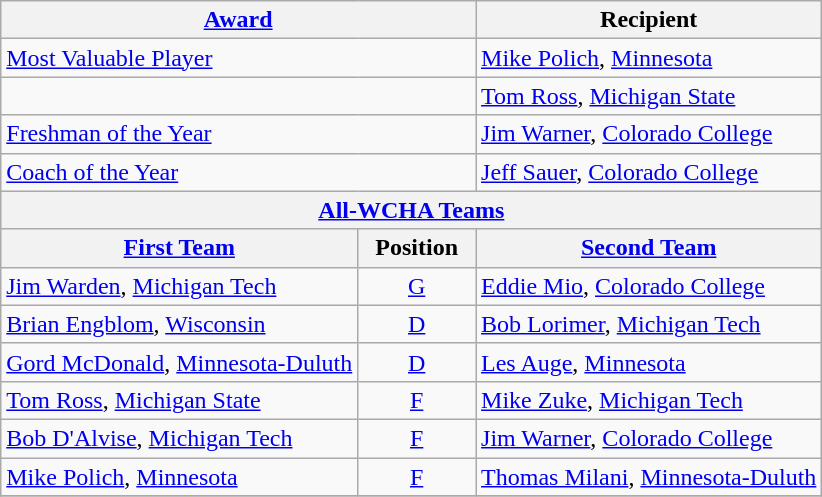<table class="wikitable">
<tr>
<th colspan=2><a href='#'>Award</a></th>
<th>Recipient</th>
</tr>
<tr>
<td colspan=2><a href='#'>Most Valuable Player</a></td>
<td><a href='#'>Mike Polich</a>, <a href='#'>Minnesota</a></td>
</tr>
<tr>
<td colspan=2></td>
<td><a href='#'>Tom Ross</a>, <a href='#'>Michigan State</a></td>
</tr>
<tr>
<td colspan=2><a href='#'>Freshman of the Year</a></td>
<td><a href='#'>Jim Warner</a>, <a href='#'>Colorado College</a></td>
</tr>
<tr>
<td colspan=2><a href='#'>Coach of the Year</a></td>
<td><a href='#'>Jeff Sauer</a>, <a href='#'>Colorado College</a></td>
</tr>
<tr>
<th colspan=3><a href='#'>All-WCHA Teams</a></th>
</tr>
<tr>
<th><a href='#'>First Team</a></th>
<th>  Position  </th>
<th><a href='#'>Second Team</a></th>
</tr>
<tr>
<td><a href='#'>Jim Warden</a>, <a href='#'>Michigan Tech</a></td>
<td align=center><a href='#'>G</a></td>
<td><a href='#'>Eddie Mio</a>, <a href='#'>Colorado College</a></td>
</tr>
<tr>
<td><a href='#'>Brian Engblom</a>, <a href='#'>Wisconsin</a></td>
<td align=center><a href='#'>D</a></td>
<td><a href='#'>Bob Lorimer</a>, <a href='#'>Michigan Tech</a></td>
</tr>
<tr>
<td><a href='#'>Gord McDonald</a>, <a href='#'>Minnesota-Duluth</a></td>
<td align=center><a href='#'>D</a></td>
<td><a href='#'>Les Auge</a>, <a href='#'>Minnesota</a></td>
</tr>
<tr>
<td><a href='#'>Tom Ross</a>, <a href='#'>Michigan State</a></td>
<td align=center><a href='#'>F</a></td>
<td><a href='#'>Mike Zuke</a>, <a href='#'>Michigan Tech</a></td>
</tr>
<tr>
<td><a href='#'>Bob D'Alvise</a>, <a href='#'>Michigan Tech</a></td>
<td align=center><a href='#'>F</a></td>
<td><a href='#'>Jim Warner</a>, <a href='#'>Colorado College</a></td>
</tr>
<tr>
<td><a href='#'>Mike Polich</a>, <a href='#'>Minnesota</a></td>
<td align=center><a href='#'>F</a></td>
<td><a href='#'>Thomas Milani</a>, <a href='#'>Minnesota-Duluth</a></td>
</tr>
<tr>
</tr>
</table>
